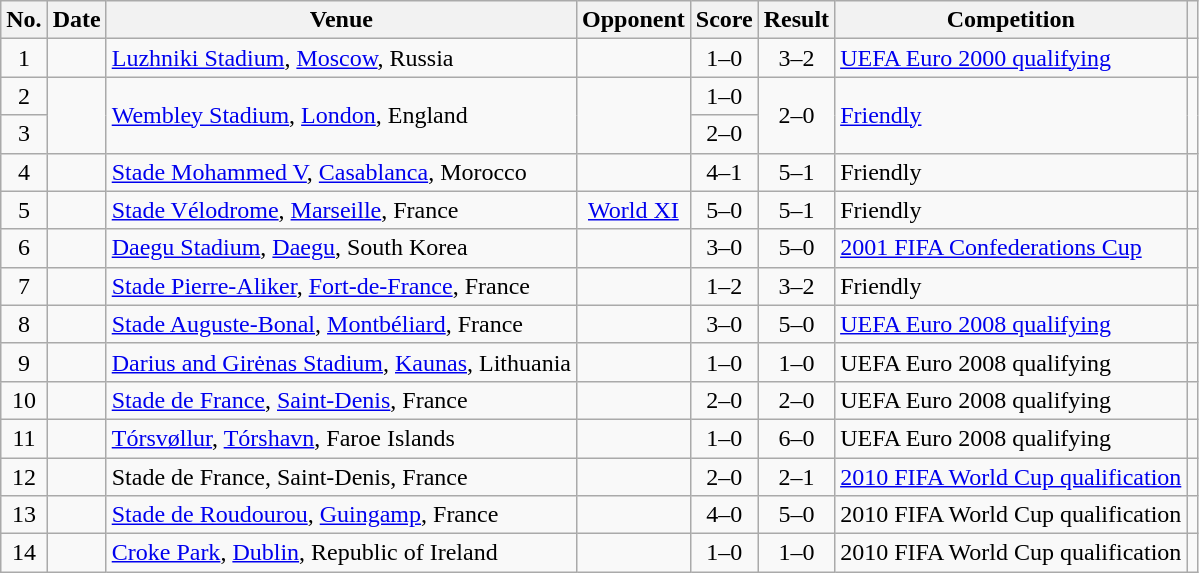<table class="wikitable sortable">
<tr>
<th scope="col">No.</th>
<th scope="col">Date</th>
<th scope="col">Venue</th>
<th scope="col">Opponent</th>
<th scope="col">Score</th>
<th scope="col">Result</th>
<th scope="col">Competition</th>
<th scope="col" class="unsortable"></th>
</tr>
<tr>
<td style="text-align:center">1</td>
<td></td>
<td><a href='#'>Luzhniki Stadium</a>, <a href='#'>Moscow</a>, Russia</td>
<td></td>
<td style="text-align:center">1–0</td>
<td style="text-align:center">3–2</td>
<td><a href='#'>UEFA Euro 2000 qualifying</a></td>
<td></td>
</tr>
<tr>
<td style="text-align:center">2</td>
<td rowspan="2"></td>
<td rowspan="2"><a href='#'>Wembley Stadium</a>, <a href='#'>London</a>, England</td>
<td rowspan="2"></td>
<td style="text-align:center">1–0</td>
<td rowspan="2" style="text-align:center">2–0</td>
<td rowspan="2"><a href='#'>Friendly</a></td>
<td rowspan="2"></td>
</tr>
<tr>
<td style="text-align:center">3</td>
<td style="text-align:center">2–0</td>
</tr>
<tr>
<td style="text-align:center">4</td>
<td></td>
<td><a href='#'>Stade Mohammed V</a>, <a href='#'>Casablanca</a>, Morocco</td>
<td></td>
<td style="text-align:center">4–1</td>
<td style="text-align:center">5–1</td>
<td>Friendly</td>
<td></td>
</tr>
<tr>
<td style="text-align:center">5</td>
<td></td>
<td><a href='#'>Stade Vélodrome</a>, <a href='#'>Marseille</a>, France</td>
<td style="text-align:center"><a href='#'>World XI</a></td>
<td style="text-align:center">5–0</td>
<td style="text-align:center">5–1</td>
<td>Friendly</td>
<td></td>
</tr>
<tr>
<td style="text-align:center">6</td>
<td></td>
<td><a href='#'>Daegu Stadium</a>, <a href='#'>Daegu</a>, South Korea</td>
<td></td>
<td style="text-align:center">3–0</td>
<td style="text-align:center">5–0</td>
<td><a href='#'>2001 FIFA Confederations Cup</a></td>
<td></td>
</tr>
<tr>
<td style="text-align:center">7</td>
<td></td>
<td><a href='#'>Stade Pierre-Aliker</a>, <a href='#'>Fort-de-France</a>, France</td>
<td></td>
<td style="text-align:center">1–2</td>
<td style="text-align:center">3–2</td>
<td>Friendly</td>
<td></td>
</tr>
<tr>
<td style="text-align:center">8</td>
<td></td>
<td><a href='#'>Stade Auguste-Bonal</a>, <a href='#'>Montbéliard</a>, France</td>
<td></td>
<td style="text-align:center">3–0</td>
<td style="text-align:center">5–0</td>
<td><a href='#'>UEFA Euro 2008 qualifying</a></td>
<td></td>
</tr>
<tr>
<td style="text-align:center">9</td>
<td></td>
<td><a href='#'>Darius and Girėnas Stadium</a>, <a href='#'>Kaunas</a>, Lithuania</td>
<td></td>
<td style="text-align:center">1–0</td>
<td style="text-align:center">1–0</td>
<td>UEFA Euro 2008 qualifying</td>
<td></td>
</tr>
<tr>
<td style="text-align:center">10</td>
<td></td>
<td><a href='#'>Stade de France</a>, <a href='#'>Saint-Denis</a>, France</td>
<td></td>
<td style="text-align:center">2–0</td>
<td style="text-align:center">2–0</td>
<td>UEFA Euro 2008 qualifying</td>
<td></td>
</tr>
<tr>
<td style="text-align:center">11</td>
<td></td>
<td><a href='#'>Tórsvøllur</a>, <a href='#'>Tórshavn</a>, Faroe Islands</td>
<td></td>
<td style="text-align:center">1–0</td>
<td style="text-align:center">6–0</td>
<td>UEFA Euro 2008 qualifying</td>
<td></td>
</tr>
<tr>
<td style="text-align:center">12</td>
<td></td>
<td>Stade de France, Saint-Denis, France</td>
<td></td>
<td style="text-align:center">2–0</td>
<td style="text-align:center">2–1</td>
<td><a href='#'>2010 FIFA World Cup qualification</a></td>
<td></td>
</tr>
<tr>
<td style="text-align:center">13</td>
<td></td>
<td><a href='#'>Stade de Roudourou</a>, <a href='#'>Guingamp</a>, France</td>
<td></td>
<td style="text-align:center">4–0</td>
<td style="text-align:center">5–0</td>
<td>2010 FIFA World Cup qualification</td>
<td></td>
</tr>
<tr>
<td style="text-align:center">14</td>
<td></td>
<td><a href='#'>Croke Park</a>, <a href='#'>Dublin</a>, Republic of Ireland</td>
<td></td>
<td style="text-align:center">1–0</td>
<td style="text-align:center">1–0</td>
<td>2010 FIFA World Cup qualification</td>
<td></td>
</tr>
</table>
